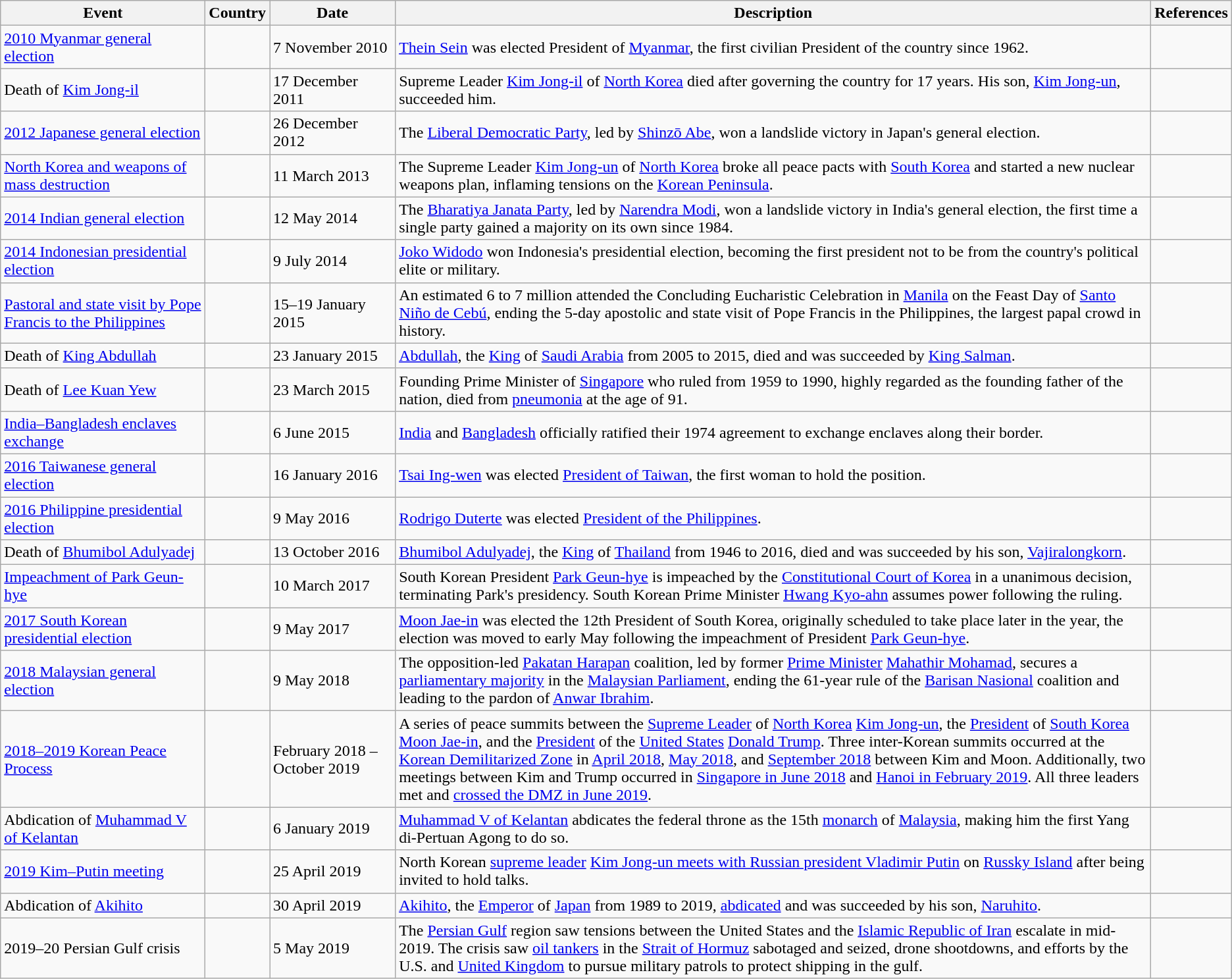<table class="wikitable sortable mw-collapsible">
<tr>
<th style="width:200px;">Event</th>
<th>Country</th>
<th style="width:120px;">Date</th>
<th>Description</th>
<th>References</th>
</tr>
<tr>
<td><a href='#'>2010 Myanmar general election</a></td>
<td></td>
<td>7 November 2010</td>
<td><a href='#'>Thein Sein</a> was elected President of <a href='#'>Myanmar</a>, the first civilian President of the country since 1962.</td>
<td></td>
</tr>
<tr>
<td>Death of <a href='#'>Kim Jong-il</a></td>
<td></td>
<td>17 December 2011</td>
<td>Supreme Leader <a href='#'>Kim Jong-il</a> of <a href='#'>North Korea</a> died after governing the country for 17 years. His son, <a href='#'>Kim Jong-un</a>, succeeded him.</td>
<td></td>
</tr>
<tr>
<td><a href='#'>2012 Japanese general election</a></td>
<td></td>
<td>26 December 2012</td>
<td>The <a href='#'>Liberal Democratic Party</a>, led by <a href='#'>Shinzō Abe</a>, won a landslide victory in Japan's general election.</td>
<td></td>
</tr>
<tr>
<td><a href='#'>North Korea and weapons of mass destruction</a></td>
<td></td>
<td>11 March 2013</td>
<td>The Supreme Leader <a href='#'>Kim Jong-un</a> of <a href='#'>North Korea</a> broke all peace pacts with <a href='#'>South Korea</a> and started a new nuclear weapons plan, inflaming tensions on the <a href='#'>Korean Peninsula</a>.</td>
<td></td>
</tr>
<tr>
<td><a href='#'>2014 Indian general election</a></td>
<td></td>
<td>12 May 2014</td>
<td>The <a href='#'>Bharatiya Janata Party</a>, led by <a href='#'>Narendra Modi</a>, won a landslide victory in India's general election, the first time a single party gained a majority on its own since 1984.</td>
<td></td>
</tr>
<tr>
<td><a href='#'>2014 Indonesian presidential election</a></td>
<td></td>
<td>9 July 2014</td>
<td><a href='#'>Joko Widodo</a> won Indonesia's presidential election, becoming the first president not to be from the country's political elite or military.</td>
<td></td>
</tr>
<tr>
<td><a href='#'>Pastoral and state visit by Pope Francis to the Philippines</a></td>
<td></td>
<td>15–19 January 2015</td>
<td>An estimated 6 to 7 million attended the Concluding Eucharistic Celebration in <a href='#'>Manila</a> on the Feast Day of <a href='#'>Santo Niño de Cebú</a>, ending the 5-day apostolic and state visit of Pope Francis in the Philippines, the largest papal crowd in history.</td>
<td></td>
</tr>
<tr>
<td>Death of <a href='#'>King Abdullah</a></td>
<td></td>
<td>23 January 2015</td>
<td><a href='#'>Abdullah</a>, the <a href='#'>King</a> of <a href='#'>Saudi Arabia</a> from 2005 to 2015, died and was succeeded by <a href='#'>King Salman</a>.</td>
<td></td>
</tr>
<tr>
<td>Death of <a href='#'>Lee Kuan Yew</a></td>
<td></td>
<td>23 March 2015</td>
<td>Founding Prime Minister of <a href='#'>Singapore</a> who ruled from 1959 to 1990, highly regarded as the founding father of the nation, died from <a href='#'>pneumonia</a> at the age of 91.</td>
<td></td>
</tr>
<tr>
<td><a href='#'>India–Bangladesh enclaves exchange</a></td>
<td> </td>
<td>6 June 2015</td>
<td><a href='#'>India</a> and <a href='#'>Bangladesh</a> officially ratified their 1974 agreement to exchange enclaves along their border.</td>
<td></td>
</tr>
<tr>
<td><a href='#'>2016 Taiwanese general election</a></td>
<td></td>
<td>16 January 2016</td>
<td><a href='#'>Tsai Ing-wen</a> was elected <a href='#'>President of Taiwan</a>, the first woman to hold the position.</td>
<td></td>
</tr>
<tr>
<td><a href='#'>2016 Philippine presidential election</a></td>
<td></td>
<td>9 May 2016</td>
<td><a href='#'>Rodrigo Duterte</a> was elected <a href='#'>President of the Philippines</a>.</td>
<td></td>
</tr>
<tr>
<td>Death of <a href='#'>Bhumibol Adulyadej</a></td>
<td></td>
<td>13 October 2016</td>
<td><a href='#'>Bhumibol Adulyadej</a>, the <a href='#'>King</a> of <a href='#'>Thailand</a> from 1946 to 2016, died and was succeeded by his son, <a href='#'>Vajiralongkorn</a>.</td>
<td></td>
</tr>
<tr>
<td><a href='#'>Impeachment of Park Geun-hye</a></td>
<td></td>
<td>10 March 2017</td>
<td>South Korean President <a href='#'>Park Geun-hye</a> is impeached by the <a href='#'>Constitutional Court of Korea</a> in a unanimous decision, terminating Park's presidency. South Korean Prime Minister <a href='#'>Hwang Kyo-ahn</a> assumes power following the ruling.</td>
<td></td>
</tr>
<tr>
<td><a href='#'>2017 South Korean presidential election</a></td>
<td></td>
<td>9 May 2017</td>
<td><a href='#'>Moon Jae-in</a> was elected the 12th President of South Korea, originally scheduled to take place later in the year, the election was moved to early May following the impeachment of President <a href='#'>Park Geun-hye</a>.</td>
<td></td>
</tr>
<tr>
<td><a href='#'>2018 Malaysian general election</a></td>
<td></td>
<td>9 May 2018</td>
<td>The opposition-led <a href='#'>Pakatan Harapan</a> coalition, led by former <a href='#'>Prime Minister</a> <a href='#'>Mahathir Mohamad</a>, secures a <a href='#'>parliamentary majority</a> in the <a href='#'>Malaysian Parliament</a>, ending the 61-year rule of the <a href='#'>Barisan Nasional</a> coalition and leading to the pardon of <a href='#'>Anwar Ibrahim</a>.</td>
<td></td>
</tr>
<tr>
<td><a href='#'>2018–2019 Korean Peace Process</a></td>
<td>  </td>
<td>February 2018 – October 2019</td>
<td>A series of peace summits between the <a href='#'>Supreme Leader</a> of <a href='#'>North Korea</a> <a href='#'>Kim Jong-un</a>, the <a href='#'>President</a> of <a href='#'>South Korea</a> <a href='#'>Moon Jae-in</a>, and the <a href='#'>President</a> of the <a href='#'>United States</a> <a href='#'>Donald Trump</a>. Three inter-Korean summits occurred at the <a href='#'>Korean Demilitarized Zone</a> in <a href='#'>April 2018</a>, <a href='#'>May 2018</a>, and <a href='#'>September 2018</a> between Kim and Moon. Additionally, two meetings between Kim and Trump occurred in <a href='#'>Singapore in June 2018</a> and <a href='#'>Hanoi in February 2019</a>. All three leaders met and <a href='#'>crossed the DMZ in June 2019</a>.</td>
<td></td>
</tr>
<tr>
<td>Abdication of <a href='#'>Muhammad V of Kelantan</a></td>
<td></td>
<td>6 January 2019</td>
<td><a href='#'>Muhammad V of Kelantan</a> abdicates the federal throne as the 15th <a href='#'>monarch</a> of <a href='#'>Malaysia</a>, making him the first Yang di-Pertuan Agong to do so.</td>
<td></td>
</tr>
<tr>
<td><a href='#'>2019 Kim–Putin meeting</a></td>
<td> </td>
<td>25 April 2019</td>
<td>North Korean <a href='#'>supreme leader</a> <a href='#'>Kim Jong-un meets with Russian president Vladimir Putin</a> on <a href='#'>Russky Island</a> after being invited to hold talks.</td>
<td></td>
</tr>
<tr>
<td>Abdication of <a href='#'>Akihito</a></td>
<td></td>
<td>30 April 2019</td>
<td><a href='#'>Akihito</a>, the <a href='#'>Emperor</a> of <a href='#'>Japan</a> from 1989 to 2019, <a href='#'>abdicated</a> and was succeeded by his son, <a href='#'>Naruhito</a>.</td>
<td></td>
</tr>
<tr>
<td>2019–20 Persian Gulf crisis</td>
<td> </td>
<td>5 May 2019</td>
<td>The <a href='#'>Persian Gulf</a> region saw tensions between the United States and the <a href='#'>Islamic Republic of Iran</a> escalate in mid-2019. The crisis saw <a href='#'>oil tankers</a> in the <a href='#'>Strait of Hormuz</a> sabotaged and seized, drone shootdowns, and efforts by the U.S. and <a href='#'>United Kingdom</a> to pursue military patrols to protect shipping in the gulf.</td>
<td></td>
</tr>
</table>
